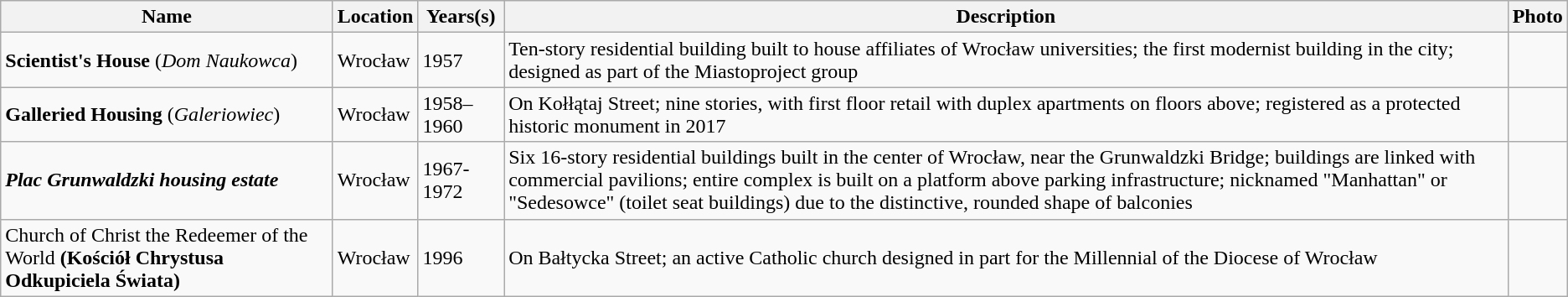<table class="wikitable">
<tr>
<th>Name</th>
<th>Location</th>
<th>Years(s)</th>
<th>Description</th>
<th>Photo</th>
</tr>
<tr>
<td><strong>Scientist's House</strong> (<em>Dom Naukowca</em>)</td>
<td>Wrocław</td>
<td>1957</td>
<td>Ten-story residential building built to house affiliates of Wrocław universities; the first modernist building in the city; designed as part of the Miastoproject group</td>
<td></td>
</tr>
<tr>
<td><strong>Galleried Housing</strong> (<em>Galeriowiec</em>)</td>
<td>Wrocław</td>
<td>1958–1960</td>
<td>On Kołłątaj Street; nine stories, with first floor retail with duplex apartments on floors above; registered as a protected historic monument in 2017</td>
<td></td>
</tr>
<tr>
<td><strong><em>Plac Grunwaldzki<em> housing estate<strong></td>
<td>Wrocław</td>
<td>1967-1972</td>
<td>Six 16-story residential buildings built in the center of Wrocław, near the Grunwaldzki Bridge; buildings are linked with commercial pavilions; entire complex is built on a platform above parking infrastructure; nicknamed "Manhattan" or "Sedesowce" (toilet seat buildings) due to the distinctive, rounded shape of balconies</td>
<td></td>
</tr>
<tr>
<td></strong>Church of Christ the Redeemer of the World<strong> (Kościół Chrystusa Odkupiciela Świata)</td>
<td>Wrocław</td>
<td>1996</td>
<td>On Bałtycka Street; an active Catholic church designed in part for the Millennial of the Diocese of Wrocław</td>
<td></td>
</tr>
</table>
